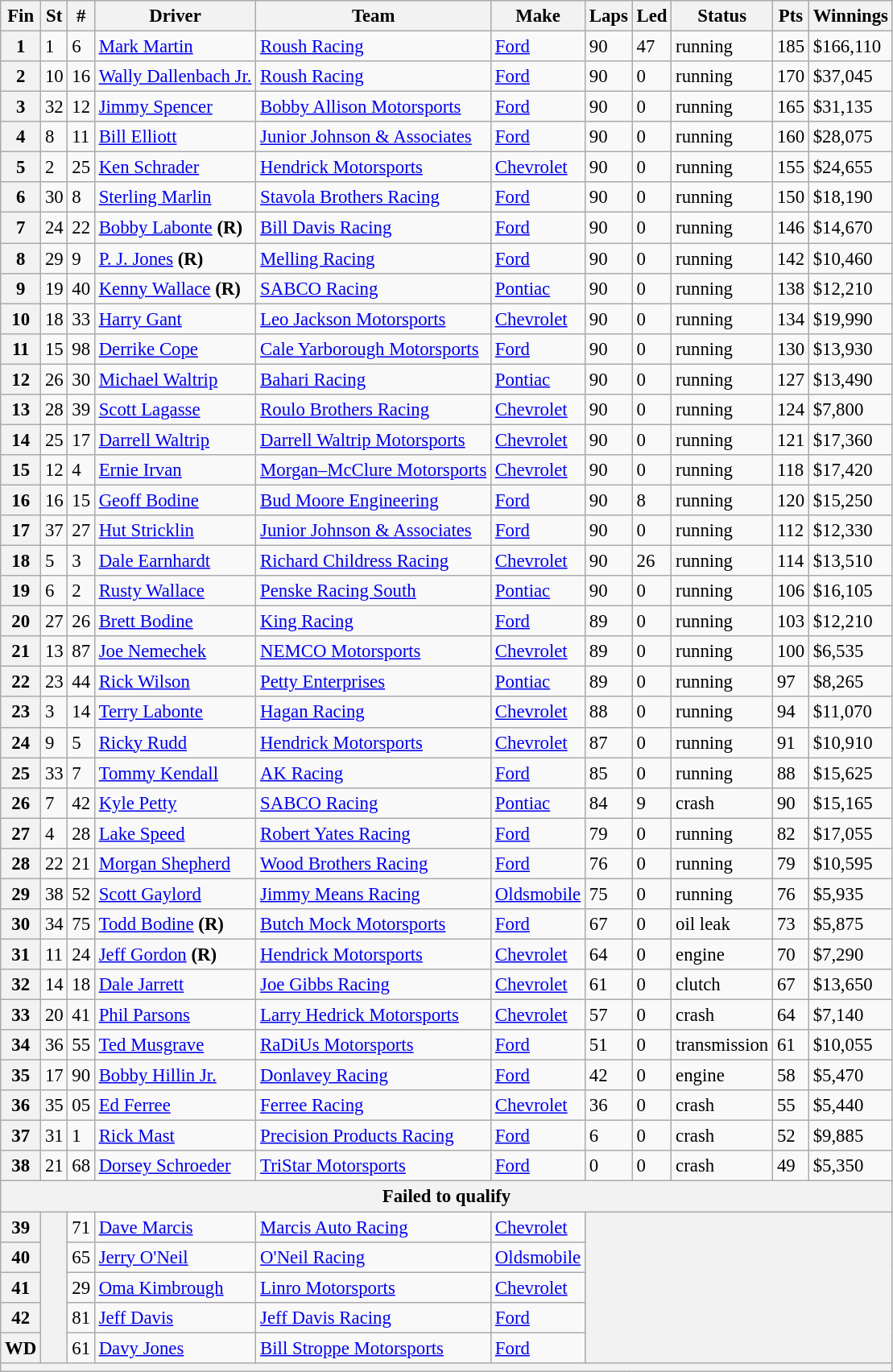<table class="wikitable" style="font-size:95%">
<tr>
<th>Fin</th>
<th>St</th>
<th>#</th>
<th>Driver</th>
<th>Team</th>
<th>Make</th>
<th>Laps</th>
<th>Led</th>
<th>Status</th>
<th>Pts</th>
<th>Winnings</th>
</tr>
<tr>
<th>1</th>
<td>1</td>
<td>6</td>
<td><a href='#'>Mark Martin</a></td>
<td><a href='#'>Roush Racing</a></td>
<td><a href='#'>Ford</a></td>
<td>90</td>
<td>47</td>
<td>running</td>
<td>185</td>
<td>$166,110</td>
</tr>
<tr>
<th>2</th>
<td>10</td>
<td>16</td>
<td><a href='#'>Wally Dallenbach Jr.</a></td>
<td><a href='#'>Roush Racing</a></td>
<td><a href='#'>Ford</a></td>
<td>90</td>
<td>0</td>
<td>running</td>
<td>170</td>
<td>$37,045</td>
</tr>
<tr>
<th>3</th>
<td>32</td>
<td>12</td>
<td><a href='#'>Jimmy Spencer</a></td>
<td><a href='#'>Bobby Allison Motorsports</a></td>
<td><a href='#'>Ford</a></td>
<td>90</td>
<td>0</td>
<td>running</td>
<td>165</td>
<td>$31,135</td>
</tr>
<tr>
<th>4</th>
<td>8</td>
<td>11</td>
<td><a href='#'>Bill Elliott</a></td>
<td><a href='#'>Junior Johnson & Associates</a></td>
<td><a href='#'>Ford</a></td>
<td>90</td>
<td>0</td>
<td>running</td>
<td>160</td>
<td>$28,075</td>
</tr>
<tr>
<th>5</th>
<td>2</td>
<td>25</td>
<td><a href='#'>Ken Schrader</a></td>
<td><a href='#'>Hendrick Motorsports</a></td>
<td><a href='#'>Chevrolet</a></td>
<td>90</td>
<td>0</td>
<td>running</td>
<td>155</td>
<td>$24,655</td>
</tr>
<tr>
<th>6</th>
<td>30</td>
<td>8</td>
<td><a href='#'>Sterling Marlin</a></td>
<td><a href='#'>Stavola Brothers Racing</a></td>
<td><a href='#'>Ford</a></td>
<td>90</td>
<td>0</td>
<td>running</td>
<td>150</td>
<td>$18,190</td>
</tr>
<tr>
<th>7</th>
<td>24</td>
<td>22</td>
<td><a href='#'>Bobby Labonte</a> <strong>(R)</strong></td>
<td><a href='#'>Bill Davis Racing</a></td>
<td><a href='#'>Ford</a></td>
<td>90</td>
<td>0</td>
<td>running</td>
<td>146</td>
<td>$14,670</td>
</tr>
<tr>
<th>8</th>
<td>29</td>
<td>9</td>
<td><a href='#'>P. J. Jones</a> <strong>(R)</strong></td>
<td><a href='#'>Melling Racing</a></td>
<td><a href='#'>Ford</a></td>
<td>90</td>
<td>0</td>
<td>running</td>
<td>142</td>
<td>$10,460</td>
</tr>
<tr>
<th>9</th>
<td>19</td>
<td>40</td>
<td><a href='#'>Kenny Wallace</a> <strong>(R)</strong></td>
<td><a href='#'>SABCO Racing</a></td>
<td><a href='#'>Pontiac</a></td>
<td>90</td>
<td>0</td>
<td>running</td>
<td>138</td>
<td>$12,210</td>
</tr>
<tr>
<th>10</th>
<td>18</td>
<td>33</td>
<td><a href='#'>Harry Gant</a></td>
<td><a href='#'>Leo Jackson Motorsports</a></td>
<td><a href='#'>Chevrolet</a></td>
<td>90</td>
<td>0</td>
<td>running</td>
<td>134</td>
<td>$19,990</td>
</tr>
<tr>
<th>11</th>
<td>15</td>
<td>98</td>
<td><a href='#'>Derrike Cope</a></td>
<td><a href='#'>Cale Yarborough Motorsports</a></td>
<td><a href='#'>Ford</a></td>
<td>90</td>
<td>0</td>
<td>running</td>
<td>130</td>
<td>$13,930</td>
</tr>
<tr>
<th>12</th>
<td>26</td>
<td>30</td>
<td><a href='#'>Michael Waltrip</a></td>
<td><a href='#'>Bahari Racing</a></td>
<td><a href='#'>Pontiac</a></td>
<td>90</td>
<td>0</td>
<td>running</td>
<td>127</td>
<td>$13,490</td>
</tr>
<tr>
<th>13</th>
<td>28</td>
<td>39</td>
<td><a href='#'>Scott Lagasse</a></td>
<td><a href='#'>Roulo Brothers Racing</a></td>
<td><a href='#'>Chevrolet</a></td>
<td>90</td>
<td>0</td>
<td>running</td>
<td>124</td>
<td>$7,800</td>
</tr>
<tr>
<th>14</th>
<td>25</td>
<td>17</td>
<td><a href='#'>Darrell Waltrip</a></td>
<td><a href='#'>Darrell Waltrip Motorsports</a></td>
<td><a href='#'>Chevrolet</a></td>
<td>90</td>
<td>0</td>
<td>running</td>
<td>121</td>
<td>$17,360</td>
</tr>
<tr>
<th>15</th>
<td>12</td>
<td>4</td>
<td><a href='#'>Ernie Irvan</a></td>
<td><a href='#'>Morgan–McClure Motorsports</a></td>
<td><a href='#'>Chevrolet</a></td>
<td>90</td>
<td>0</td>
<td>running</td>
<td>118</td>
<td>$17,420</td>
</tr>
<tr>
<th>16</th>
<td>16</td>
<td>15</td>
<td><a href='#'>Geoff Bodine</a></td>
<td><a href='#'>Bud Moore Engineering</a></td>
<td><a href='#'>Ford</a></td>
<td>90</td>
<td>8</td>
<td>running</td>
<td>120</td>
<td>$15,250</td>
</tr>
<tr>
<th>17</th>
<td>37</td>
<td>27</td>
<td><a href='#'>Hut Stricklin</a></td>
<td><a href='#'>Junior Johnson & Associates</a></td>
<td><a href='#'>Ford</a></td>
<td>90</td>
<td>0</td>
<td>running</td>
<td>112</td>
<td>$12,330</td>
</tr>
<tr>
<th>18</th>
<td>5</td>
<td>3</td>
<td><a href='#'>Dale Earnhardt</a></td>
<td><a href='#'>Richard Childress Racing</a></td>
<td><a href='#'>Chevrolet</a></td>
<td>90</td>
<td>26</td>
<td>running</td>
<td>114</td>
<td>$13,510</td>
</tr>
<tr>
<th>19</th>
<td>6</td>
<td>2</td>
<td><a href='#'>Rusty Wallace</a></td>
<td><a href='#'>Penske Racing South</a></td>
<td><a href='#'>Pontiac</a></td>
<td>90</td>
<td>0</td>
<td>running</td>
<td>106</td>
<td>$16,105</td>
</tr>
<tr>
<th>20</th>
<td>27</td>
<td>26</td>
<td><a href='#'>Brett Bodine</a></td>
<td><a href='#'>King Racing</a></td>
<td><a href='#'>Ford</a></td>
<td>89</td>
<td>0</td>
<td>running</td>
<td>103</td>
<td>$12,210</td>
</tr>
<tr>
<th>21</th>
<td>13</td>
<td>87</td>
<td><a href='#'>Joe Nemechek</a></td>
<td><a href='#'>NEMCO Motorsports</a></td>
<td><a href='#'>Chevrolet</a></td>
<td>89</td>
<td>0</td>
<td>running</td>
<td>100</td>
<td>$6,535</td>
</tr>
<tr>
<th>22</th>
<td>23</td>
<td>44</td>
<td><a href='#'>Rick Wilson</a></td>
<td><a href='#'>Petty Enterprises</a></td>
<td><a href='#'>Pontiac</a></td>
<td>89</td>
<td>0</td>
<td>running</td>
<td>97</td>
<td>$8,265</td>
</tr>
<tr>
<th>23</th>
<td>3</td>
<td>14</td>
<td><a href='#'>Terry Labonte</a></td>
<td><a href='#'>Hagan Racing</a></td>
<td><a href='#'>Chevrolet</a></td>
<td>88</td>
<td>0</td>
<td>running</td>
<td>94</td>
<td>$11,070</td>
</tr>
<tr>
<th>24</th>
<td>9</td>
<td>5</td>
<td><a href='#'>Ricky Rudd</a></td>
<td><a href='#'>Hendrick Motorsports</a></td>
<td><a href='#'>Chevrolet</a></td>
<td>87</td>
<td>0</td>
<td>running</td>
<td>91</td>
<td>$10,910</td>
</tr>
<tr>
<th>25</th>
<td>33</td>
<td>7</td>
<td><a href='#'>Tommy Kendall</a></td>
<td><a href='#'>AK Racing</a></td>
<td><a href='#'>Ford</a></td>
<td>85</td>
<td>0</td>
<td>running</td>
<td>88</td>
<td>$15,625</td>
</tr>
<tr>
<th>26</th>
<td>7</td>
<td>42</td>
<td><a href='#'>Kyle Petty</a></td>
<td><a href='#'>SABCO Racing</a></td>
<td><a href='#'>Pontiac</a></td>
<td>84</td>
<td>9</td>
<td>crash</td>
<td>90</td>
<td>$15,165</td>
</tr>
<tr>
<th>27</th>
<td>4</td>
<td>28</td>
<td><a href='#'>Lake Speed</a></td>
<td><a href='#'>Robert Yates Racing</a></td>
<td><a href='#'>Ford</a></td>
<td>79</td>
<td>0</td>
<td>running</td>
<td>82</td>
<td>$17,055</td>
</tr>
<tr>
<th>28</th>
<td>22</td>
<td>21</td>
<td><a href='#'>Morgan Shepherd</a></td>
<td><a href='#'>Wood Brothers Racing</a></td>
<td><a href='#'>Ford</a></td>
<td>76</td>
<td>0</td>
<td>running</td>
<td>79</td>
<td>$10,595</td>
</tr>
<tr>
<th>29</th>
<td>38</td>
<td>52</td>
<td><a href='#'>Scott Gaylord</a></td>
<td><a href='#'>Jimmy Means Racing</a></td>
<td><a href='#'>Oldsmobile</a></td>
<td>75</td>
<td>0</td>
<td>running</td>
<td>76</td>
<td>$5,935</td>
</tr>
<tr>
<th>30</th>
<td>34</td>
<td>75</td>
<td><a href='#'>Todd Bodine</a> <strong>(R)</strong></td>
<td><a href='#'>Butch Mock Motorsports</a></td>
<td><a href='#'>Ford</a></td>
<td>67</td>
<td>0</td>
<td>oil leak</td>
<td>73</td>
<td>$5,875</td>
</tr>
<tr>
<th>31</th>
<td>11</td>
<td>24</td>
<td><a href='#'>Jeff Gordon</a> <strong>(R)</strong></td>
<td><a href='#'>Hendrick Motorsports</a></td>
<td><a href='#'>Chevrolet</a></td>
<td>64</td>
<td>0</td>
<td>engine</td>
<td>70</td>
<td>$7,290</td>
</tr>
<tr>
<th>32</th>
<td>14</td>
<td>18</td>
<td><a href='#'>Dale Jarrett</a></td>
<td><a href='#'>Joe Gibbs Racing</a></td>
<td><a href='#'>Chevrolet</a></td>
<td>61</td>
<td>0</td>
<td>clutch</td>
<td>67</td>
<td>$13,650</td>
</tr>
<tr>
<th>33</th>
<td>20</td>
<td>41</td>
<td><a href='#'>Phil Parsons</a></td>
<td><a href='#'>Larry Hedrick Motorsports</a></td>
<td><a href='#'>Chevrolet</a></td>
<td>57</td>
<td>0</td>
<td>crash</td>
<td>64</td>
<td>$7,140</td>
</tr>
<tr>
<th>34</th>
<td>36</td>
<td>55</td>
<td><a href='#'>Ted Musgrave</a></td>
<td><a href='#'>RaDiUs Motorsports</a></td>
<td><a href='#'>Ford</a></td>
<td>51</td>
<td>0</td>
<td>transmission</td>
<td>61</td>
<td>$10,055</td>
</tr>
<tr>
<th>35</th>
<td>17</td>
<td>90</td>
<td><a href='#'>Bobby Hillin Jr.</a></td>
<td><a href='#'>Donlavey Racing</a></td>
<td><a href='#'>Ford</a></td>
<td>42</td>
<td>0</td>
<td>engine</td>
<td>58</td>
<td>$5,470</td>
</tr>
<tr>
<th>36</th>
<td>35</td>
<td>05</td>
<td><a href='#'>Ed Ferree</a></td>
<td><a href='#'>Ferree Racing</a></td>
<td><a href='#'>Chevrolet</a></td>
<td>36</td>
<td>0</td>
<td>crash</td>
<td>55</td>
<td>$5,440</td>
</tr>
<tr>
<th>37</th>
<td>31</td>
<td>1</td>
<td><a href='#'>Rick Mast</a></td>
<td><a href='#'>Precision Products Racing</a></td>
<td><a href='#'>Ford</a></td>
<td>6</td>
<td>0</td>
<td>crash</td>
<td>52</td>
<td>$9,885</td>
</tr>
<tr>
<th>38</th>
<td>21</td>
<td>68</td>
<td><a href='#'>Dorsey Schroeder</a></td>
<td><a href='#'>TriStar Motorsports</a></td>
<td><a href='#'>Ford</a></td>
<td>0</td>
<td>0</td>
<td>crash</td>
<td>49</td>
<td>$5,350</td>
</tr>
<tr>
<th colspan="11">Failed to qualify</th>
</tr>
<tr>
<th>39</th>
<th rowspan="5"></th>
<td>71</td>
<td><a href='#'>Dave Marcis</a></td>
<td><a href='#'>Marcis Auto Racing</a></td>
<td><a href='#'>Chevrolet</a></td>
<th colspan="5" rowspan="5"></th>
</tr>
<tr>
<th>40</th>
<td>65</td>
<td><a href='#'>Jerry O'Neil</a></td>
<td><a href='#'>O'Neil Racing</a></td>
<td><a href='#'>Oldsmobile</a></td>
</tr>
<tr>
<th>41</th>
<td>29</td>
<td><a href='#'>Oma Kimbrough</a></td>
<td><a href='#'>Linro Motorsports</a></td>
<td><a href='#'>Chevrolet</a></td>
</tr>
<tr>
<th>42</th>
<td>81</td>
<td><a href='#'>Jeff Davis</a></td>
<td><a href='#'>Jeff Davis Racing</a></td>
<td><a href='#'>Ford</a></td>
</tr>
<tr>
<th>WD</th>
<td>61</td>
<td><a href='#'>Davy Jones</a></td>
<td><a href='#'>Bill Stroppe Motorsports</a></td>
<td><a href='#'>Ford</a></td>
</tr>
<tr>
<th colspan="11"></th>
</tr>
</table>
